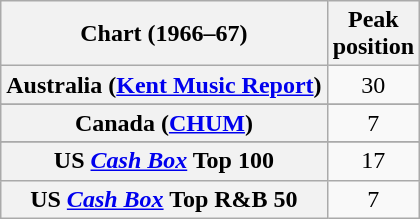<table class="wikitable sortable plainrowheaders" style="text-align:center">
<tr>
<th>Chart (1966–67)</th>
<th>Peak<br>position</th>
</tr>
<tr>
<th scope="row">Australia (<a href='#'>Kent Music Report</a>)</th>
<td>30</td>
</tr>
<tr>
</tr>
<tr>
<th scope="row">Canada (<a href='#'>CHUM</a>)</th>
<td>7</td>
</tr>
<tr>
</tr>
<tr>
</tr>
<tr>
</tr>
<tr>
<th scope="row">US <a href='#'><em>Cash Box</em></a> Top 100</th>
<td>17</td>
</tr>
<tr>
<th scope="row">US <a href='#'><em>Cash Box</em></a> Top R&B 50</th>
<td>7</td>
</tr>
</table>
